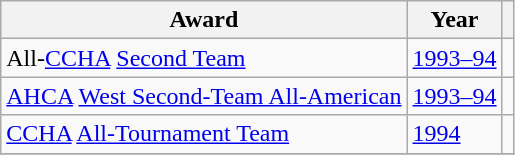<table class="wikitable">
<tr>
<th>Award</th>
<th>Year</th>
<th></th>
</tr>
<tr>
<td>All-<a href='#'>CCHA</a> <a href='#'>Second Team</a></td>
<td><a href='#'>1993–94</a></td>
<td></td>
</tr>
<tr>
<td><a href='#'>AHCA</a> <a href='#'>West Second-Team All-American</a></td>
<td><a href='#'>1993–94</a></td>
<td></td>
</tr>
<tr>
<td><a href='#'>CCHA</a> <a href='#'>All-Tournament Team</a></td>
<td><a href='#'>1994</a></td>
<td></td>
</tr>
<tr>
</tr>
</table>
